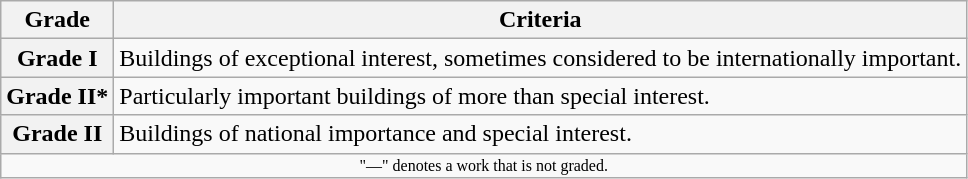<table class="wikitable" border="1">
<tr>
<th>Grade</th>
<th>Criteria</th>
</tr>
<tr>
<th>Grade I</th>
<td>Buildings of exceptional interest, sometimes considered to be internationally important.</td>
</tr>
<tr>
<th>Grade II*</th>
<td>Particularly important buildings of more than special interest.</td>
</tr>
<tr>
<th>Grade II</th>
<td>Buildings of national importance and special interest.</td>
</tr>
<tr>
<td align="center" colspan="14" style="font-size: 8pt">"—" denotes a work that is not graded.</td>
</tr>
</table>
